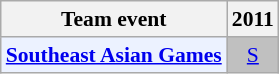<table class="wikitable" style="font-size: 90%; text-align:center">
<tr>
<th>Team event</th>
<th>2011</th>
</tr>
<tr>
<td bgcolor="#ECF2FF"; align="left"><strong><a href='#'>Southeast Asian Games</a></strong></td>
<td bgcolor=silver><a href='#'>S</a></td>
</tr>
</table>
